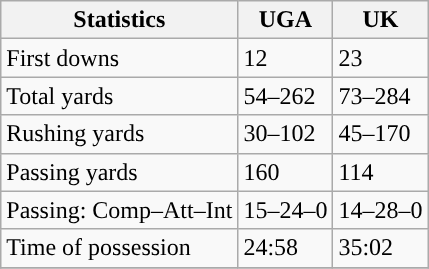<table class="wikitable" style="float: left;">
<tr>
<th>Statistics</th>
<th>UGA</th>
<th>UK</th>
</tr>
<tr>
<td>First downs</td>
<td>12</td>
<td>23</td>
</tr>
<tr>
<td>Total yards</td>
<td>54–262</td>
<td>73–284</td>
</tr>
<tr>
<td>Rushing yards</td>
<td>30–102</td>
<td>45–170</td>
</tr>
<tr>
<td>Passing yards</td>
<td>160</td>
<td>114</td>
</tr>
<tr>
<td>Passing: Comp–Att–Int</td>
<td>15–24–0</td>
<td>14–28–0</td>
</tr>
<tr>
<td>Time of possession</td>
<td>24:58</td>
<td>35:02</td>
</tr>
<tr>
</tr>
</table>
